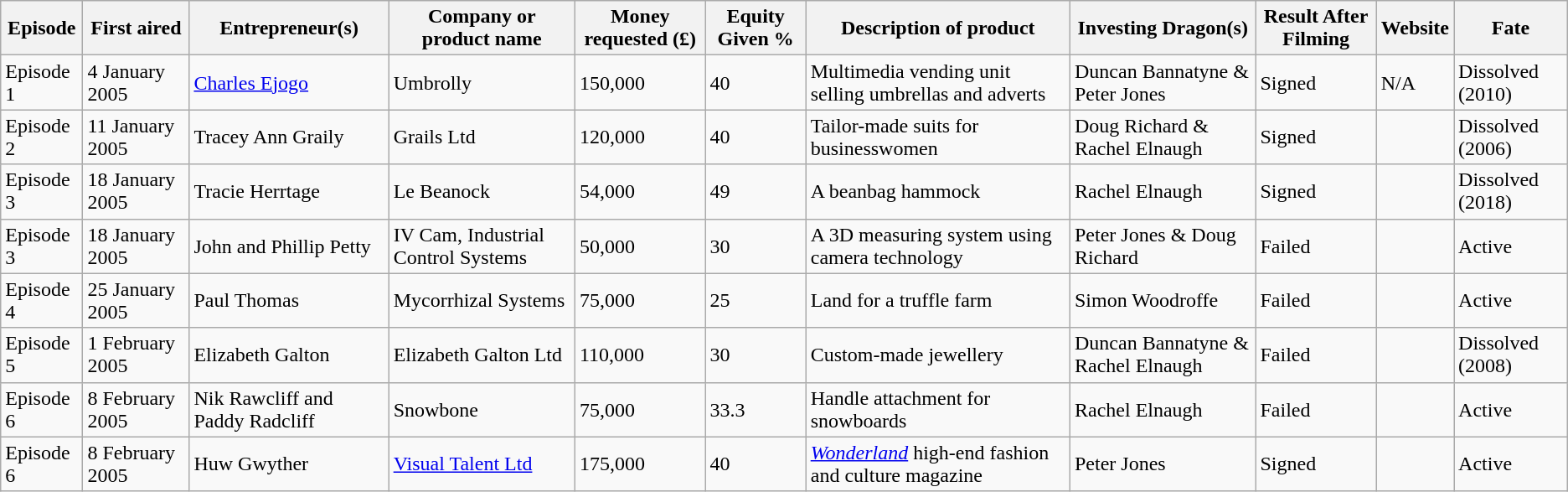<table class="wikitable sortable">
<tr>
<th>Episode</th>
<th>First aired</th>
<th>Entrepreneur(s)</th>
<th>Company or product name</th>
<th>Money requested (£)</th>
<th>Equity Given %</th>
<th>Description of product</th>
<th>Investing Dragon(s)</th>
<th>Result After Filming</th>
<th>Website</th>
<th>Fate</th>
</tr>
<tr>
<td>Episode 1</td>
<td>4 January 2005</td>
<td><a href='#'>Charles Ejogo</a></td>
<td>Umbrolly</td>
<td>150,000</td>
<td>40</td>
<td>Multimedia vending unit selling umbrellas and adverts</td>
<td>Duncan Bannatyne & Peter Jones</td>
<td>Signed</td>
<td>N/A</td>
<td>Dissolved (2010) </td>
</tr>
<tr>
<td>Episode 2</td>
<td>11 January 2005</td>
<td>Tracey Ann Graily</td>
<td>Grails Ltd</td>
<td>120,000</td>
<td>40</td>
<td>Tailor-made suits for businesswomen</td>
<td>Doug Richard & Rachel Elnaugh</td>
<td>Signed</td>
<td></td>
<td>Dissolved (2006) </td>
</tr>
<tr>
<td>Episode 3</td>
<td>18 January 2005</td>
<td>Tracie Herrtage</td>
<td>Le Beanock</td>
<td>54,000</td>
<td>49</td>
<td>A beanbag hammock</td>
<td>Rachel Elnaugh</td>
<td>Signed </td>
<td></td>
<td>Dissolved (2018) </td>
</tr>
<tr>
<td>Episode 3</td>
<td>18 January 2005</td>
<td>John and Phillip Petty</td>
<td>IV Cam, Industrial Control Systems</td>
<td>50,000</td>
<td>30</td>
<td>A 3D measuring system using camera technology</td>
<td>Peter Jones & Doug Richard</td>
<td>Failed </td>
<td></td>
<td>Active </td>
</tr>
<tr>
<td>Episode 4</td>
<td>25 January 2005</td>
<td>Paul Thomas</td>
<td>Mycorrhizal Systems</td>
<td>75,000</td>
<td>25</td>
<td>Land for a truffle farm</td>
<td>Simon Woodroffe</td>
<td>Failed </td>
<td></td>
<td>Active </td>
</tr>
<tr>
<td>Episode 5</td>
<td>1 February 2005</td>
<td>Elizabeth Galton</td>
<td>Elizabeth Galton Ltd</td>
<td>110,000</td>
<td>30</td>
<td>Custom-made jewellery</td>
<td>Duncan Bannatyne & Rachel Elnaugh</td>
<td>Failed </td>
<td></td>
<td>Dissolved (2008) </td>
</tr>
<tr>
<td>Episode 6</td>
<td>8 February 2005</td>
<td>Nik Rawcliff and Paddy Radcliff</td>
<td>Snowbone</td>
<td>75,000</td>
<td>33.3</td>
<td>Handle attachment for snowboards</td>
<td>Rachel Elnaugh</td>
<td>Failed </td>
<td> </td>
<td>Active </td>
</tr>
<tr>
<td>Episode 6</td>
<td>8 February 2005</td>
<td>Huw Gwyther</td>
<td><a href='#'>Visual Talent Ltd</a></td>
<td>175,000</td>
<td>40</td>
<td><em><a href='#'>Wonderland</a></em> high-end fashion and culture magazine</td>
<td>Peter Jones</td>
<td>Signed</td>
<td></td>
<td>Active </td>
</tr>
</table>
